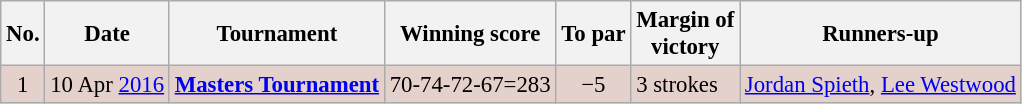<table class="wikitable" style="font-size:95%;">
<tr>
<th>No.</th>
<th>Date</th>
<th>Tournament</th>
<th>Winning score</th>
<th>To par</th>
<th>Margin of<br>victory</th>
<th>Runners-up</th>
</tr>
<tr style="background:#e5d1cb;">
<td align=center>1</td>
<td align=right>10 Apr <a href='#'>2016</a></td>
<td><strong><a href='#'>Masters Tournament</a></strong></td>
<td>70-74-72-67=283</td>
<td align=center>−5</td>
<td>3 strokes</td>
<td> <a href='#'>Jordan Spieth</a>,  <a href='#'>Lee Westwood</a></td>
</tr>
</table>
